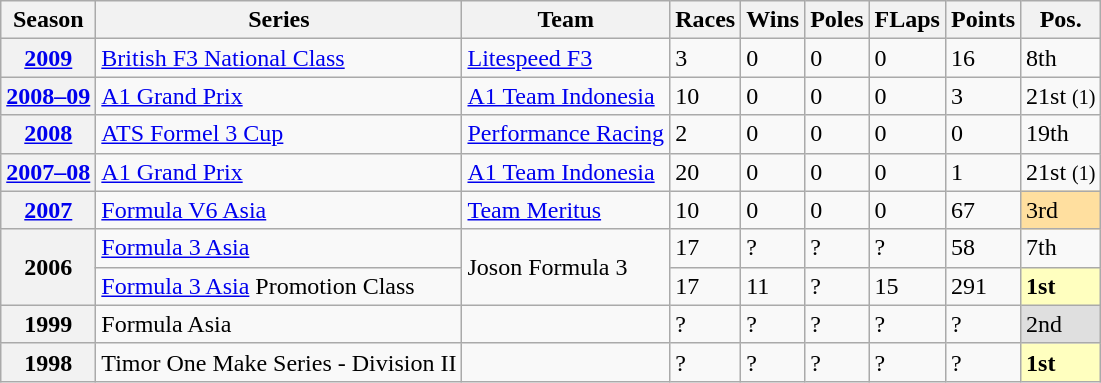<table class="wikitable">
<tr>
<th>Season</th>
<th>Series</th>
<th>Team</th>
<th>Races</th>
<th>Wins</th>
<th>Poles</th>
<th Fastest Laps>FLaps</th>
<th>Points</th>
<th>Pos.</th>
</tr>
<tr>
<th><a href='#'>2009</a></th>
<td><a href='#'>British F3 National Class</a></td>
<td><a href='#'>Litespeed F3</a></td>
<td>3</td>
<td>0</td>
<td>0</td>
<td>0</td>
<td>16</td>
<td>8th</td>
</tr>
<tr>
<th><a href='#'>2008–09</a></th>
<td><a href='#'>A1 Grand Prix</a></td>
<td><a href='#'>A1 Team Indonesia</a></td>
<td>10</td>
<td>0</td>
<td>0</td>
<td>0</td>
<td>3</td>
<td>21st <small>(1)</small></td>
</tr>
<tr>
<th><a href='#'>2008</a></th>
<td><a href='#'>ATS Formel 3 Cup</a></td>
<td><a href='#'>Performance Racing</a></td>
<td>2</td>
<td>0</td>
<td>0</td>
<td>0</td>
<td>0</td>
<td>19th</td>
</tr>
<tr>
<th><a href='#'>2007–08</a></th>
<td><a href='#'>A1 Grand Prix</a></td>
<td><a href='#'>A1 Team Indonesia</a></td>
<td>20</td>
<td>0</td>
<td>0</td>
<td>0</td>
<td>1</td>
<td>21st <small>(1)</small></td>
</tr>
<tr>
<th><a href='#'>2007</a></th>
<td><a href='#'>Formula V6 Asia</a></td>
<td><a href='#'>Team Meritus</a></td>
<td>10</td>
<td>0</td>
<td>0</td>
<td>0</td>
<td>67</td>
<td style="background:#FFDF9F;">3rd</td>
</tr>
<tr>
<th rowspan=2>2006</th>
<td><a href='#'>Formula 3 Asia</a></td>
<td rowspan=2>Joson Formula 3</td>
<td>17</td>
<td>?</td>
<td>?</td>
<td>?</td>
<td>58</td>
<td>7th</td>
</tr>
<tr>
<td><a href='#'>Formula 3 Asia</a> Promotion Class</td>
<td>17</td>
<td>11</td>
<td>?</td>
<td>15</td>
<td>291</td>
<td style="background:#FFFFBF;"><strong>1st</strong></td>
</tr>
<tr>
<th>1999</th>
<td>Formula Asia</td>
<td></td>
<td>?</td>
<td>?</td>
<td>?</td>
<td>?</td>
<td>?</td>
<td style="background:#DFDFDF;">2nd</td>
</tr>
<tr>
<th>1998</th>
<td>Timor One Make Series - Division II</td>
<td></td>
<td>?</td>
<td>?</td>
<td>?</td>
<td>?</td>
<td>?</td>
<td style="background:#FFFFBF;"><strong>1st</strong></td>
</tr>
</table>
